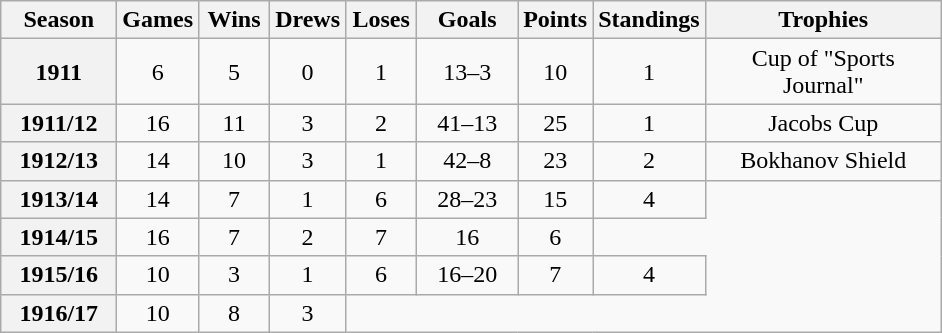<table align="left" class="wikitable" style="text-align: center; margin-bottom: 10px;">
<tr>
<th width="70">Season</th>
<th>Games</th>
<th width="40">Wins</th>
<th width="40">Drews</th>
<th width="40">Loses</th>
<th width="60">Goals</th>
<th width="40">Points</th>
<th width="40">Standings</th>
<th width="150">Trophies</th>
</tr>
<tr>
<th>1911</th>
<td>6</td>
<td>5</td>
<td>0</td>
<td>1</td>
<td>13–3</td>
<td>10</td>
<td>1</td>
<td> Cup of "Sports Journal"</td>
</tr>
<tr>
<th>1911/12</th>
<td>16</td>
<td>11</td>
<td>3</td>
<td>2</td>
<td>41–13</td>
<td>25</td>
<td>1</td>
<td> Jacobs Cup</td>
</tr>
<tr>
<th>1912/13</th>
<td>14</td>
<td>10</td>
<td>3</td>
<td>1</td>
<td>42–8</td>
<td>23</td>
<td>2</td>
<td> Bokhanov Shield</td>
</tr>
<tr>
<th>1913/14</th>
<td>14</td>
<td>7</td>
<td>1</td>
<td>6</td>
<td>28–23</td>
<td>15</td>
<td>4</td>
</tr>
<tr>
<th>1914/15</th>
<td>16</td>
<td>7</td>
<td>2</td>
<td>7</td>
<td>16</td>
<td>6</td>
</tr>
<tr>
<th>1915/16</th>
<td>10</td>
<td>3</td>
<td>1</td>
<td>6</td>
<td>16–20</td>
<td>7</td>
<td>4</td>
</tr>
<tr>
<th>1916/17</th>
<td>10</td>
<td>8</td>
<td>3</td>
</tr>
</table>
